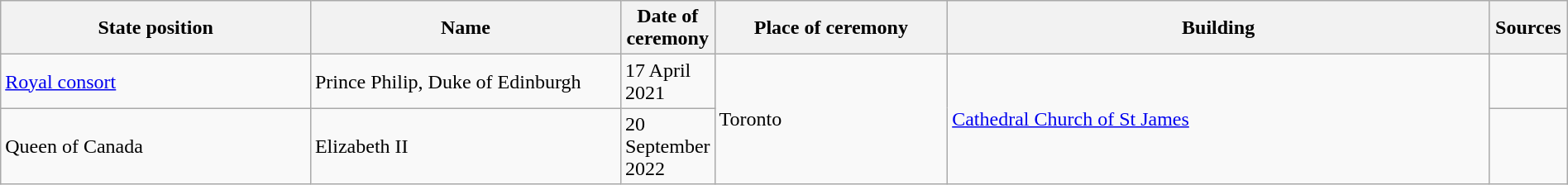<table class="wikitable" style="width:100%;">
<tr>
<th style="width:20%;">State position</th>
<th style="width:20%;">Name</th>
<th style="width:5%;">Date of ceremony</th>
<th style="width:15%;">Place of ceremony</th>
<th style="width:35%;">Building</th>
<th style="width:5%;">Sources</th>
</tr>
<tr>
<td><a href='#'>Royal consort</a></td>
<td>Prince Philip, Duke of Edinburgh</td>
<td>17 April 2021</td>
<td rowspan="2">Toronto</td>
<td rowspan="2"><a href='#'>Cathedral Church of St James</a></td>
<td></td>
</tr>
<tr>
<td>Queen of Canada</td>
<td>Elizabeth II</td>
<td>20 September 2022</td>
<td></td>
</tr>
</table>
